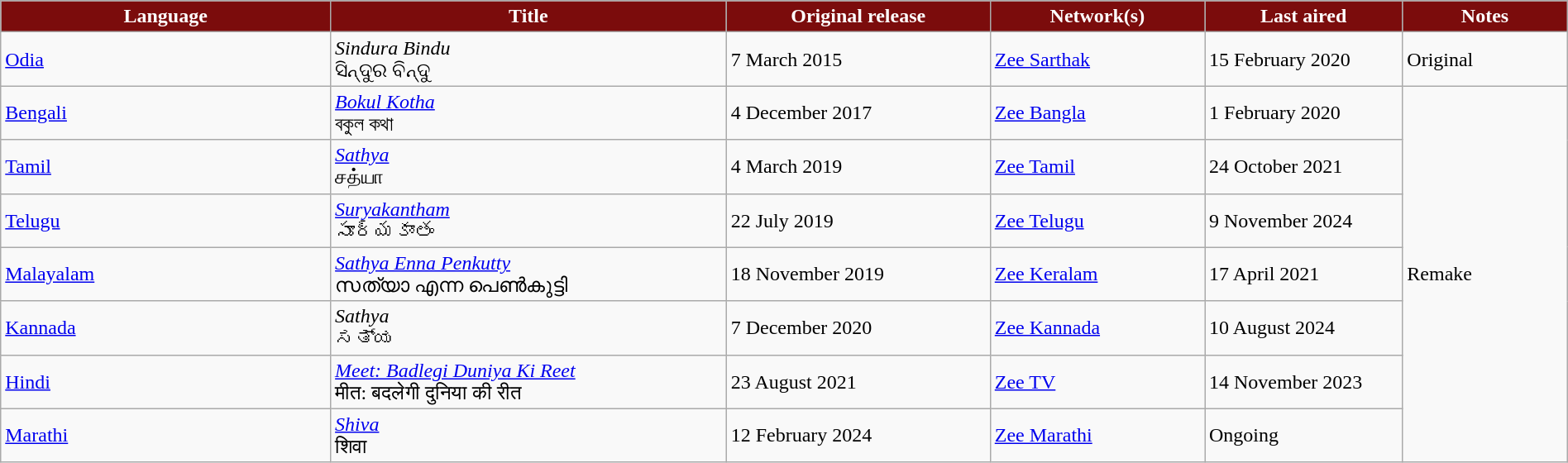<table class="wikitable" style="width: 100%; margin-right: 0;">
<tr style="color:white">
<th style="background:#7b0c0c; width:20%;">Language</th>
<th style="background:#7b0c0c; width:24%;">Title</th>
<th style="background:#7b0c0c; width:16%;">Original release</th>
<th style="background:#7b0c0c; width:13%;">Network(s)</th>
<th style="background:#7b0c0c; width:12%;">Last aired</th>
<th style="background:#7b0c0c; width:10%;">Notes</th>
</tr>
<tr>
<td><a href='#'>Odia</a></td>
<td><em>Sindura Bindu</em> <br> ସିନ୍ଦୁର ବିନ୍ଦୁ</td>
<td>7 March 2015</td>
<td><a href='#'>Zee Sarthak</a></td>
<td>15 February 2020</td>
<td>Original</td>
</tr>
<tr>
<td><a href='#'>Bengali</a></td>
<td><em><a href='#'>Bokul Kotha</a></em> <br> বকুল কথা</td>
<td>4 December 2017</td>
<td><a href='#'>Zee Bangla</a></td>
<td>1 February 2020</td>
<td rowspan="7">Remake</td>
</tr>
<tr>
<td><a href='#'>Tamil</a></td>
<td><em><a href='#'>Sathya</a></em> <br> சத்யா</td>
<td>4 March 2019</td>
<td><a href='#'>Zee Tamil</a></td>
<td>24 October 2021</td>
</tr>
<tr>
<td><a href='#'>Telugu</a></td>
<td><em><a href='#'>Suryakantham</a></em> <br> సూర్యకాంతం</td>
<td>22 July 2019</td>
<td><a href='#'>Zee Telugu</a></td>
<td>9 November 2024</td>
</tr>
<tr>
<td><a href='#'>Malayalam</a></td>
<td><em><a href='#'>Sathya Enna Penkutty</a></em> <br> സത്യാ എന്ന പെൺകുട്ടി</td>
<td>18 November 2019</td>
<td><a href='#'>Zee Keralam</a></td>
<td>17 April 2021</td>
</tr>
<tr>
<td><a href='#'>Kannada</a></td>
<td><em>Sathya</em> <br> ಸತ್ಯ</td>
<td>7 December 2020</td>
<td><a href='#'>Zee Kannada</a></td>
<td>10 August 2024</td>
</tr>
<tr>
<td><a href='#'>Hindi</a></td>
<td><em><a href='#'>Meet: Badlegi Duniya Ki Reet</a></em> <br> मीत: बदलेगी दुनिया की रीत</td>
<td>23 August 2021</td>
<td><a href='#'>Zee TV</a></td>
<td>14 November 2023</td>
</tr>
<tr>
<td><a href='#'>Marathi</a></td>
<td><em><a href='#'>Shiva</a></em> <br> शिवा</td>
<td>12 February 2024</td>
<td><a href='#'>Zee Marathi</a></td>
<td>Ongoing</td>
</tr>
</table>
